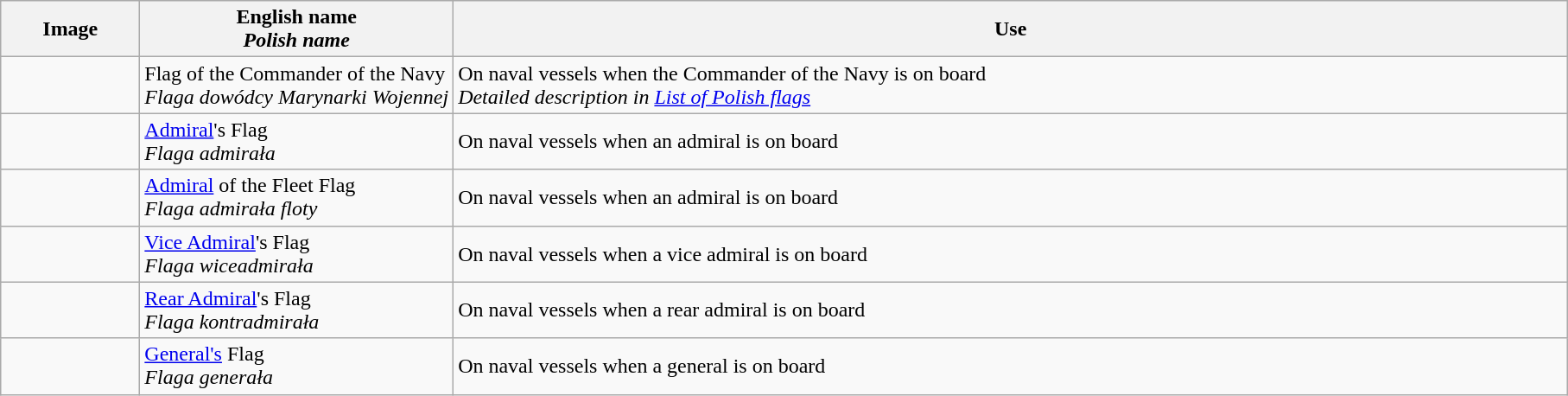<table class="wikitable">
<tr>
<th width=100px>Image</th>
<th width=20%>English name <br><em>Polish name</em></th>
<th>Use</th>
</tr>
<tr>
<td></td>
<td>Flag of the Commander of the Navy <br> <em>Flaga dowódcy Marynarki Wojennej</em></td>
<td>On naval vessels when the Commander of the Navy is on board<br><em>Detailed description in <a href='#'>List of Polish flags</a></em></td>
</tr>
<tr>
<td></td>
<td><a href='#'>Admiral</a>'s Flag <br> <em>Flaga admirała</em></td>
<td>On naval vessels when an admiral is on board</td>
</tr>
<tr>
<td></td>
<td><a href='#'>Admiral</a> of the Fleet Flag <br> <em>Flaga admirała floty</em></td>
<td>On naval vessels when an admiral is on board</td>
</tr>
<tr>
<td></td>
<td><a href='#'>Vice Admiral</a>'s Flag <br> <em>Flaga wiceadmirała</em></td>
<td>On naval vessels when a vice admiral is on board</td>
</tr>
<tr>
<td></td>
<td><a href='#'>Rear Admiral</a>'s Flag <br> <em>Flaga kontradmirała</em></td>
<td>On naval vessels when a rear admiral is on board</td>
</tr>
<tr>
<td></td>
<td><a href='#'>General's</a> Flag <br> <em>Flaga generała</em></td>
<td>On naval vessels when a general is on board</td>
</tr>
</table>
